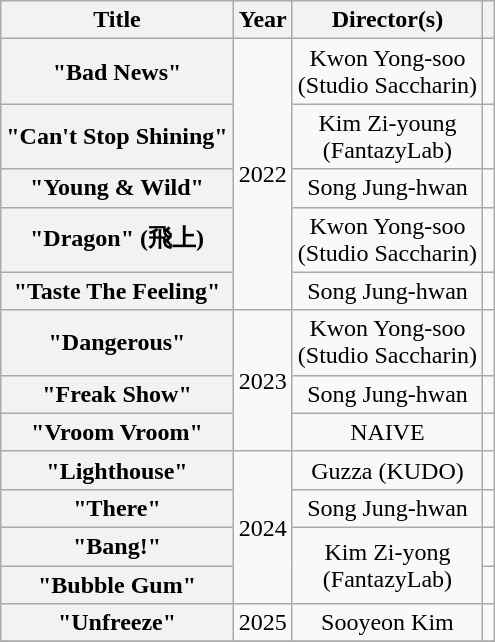<table class="wikitable plainrowheaders" style="text-align:center">
<tr>
<th scope="col">Title</th>
<th scope="col">Year</th>
<th scope="col">Director(s)</th>
<th scope="col"></th>
</tr>
<tr>
<th scope="row">"Bad News"</th>
<td rowspan="5">2022</td>
<td>Kwon Yong-soo<br>(Studio Saccharin)</td>
<td></td>
</tr>
<tr>
<th scope="row">"Can't Stop Shining"</th>
<td>Kim Zi-young<br>(FantazyLab)</td>
<td></td>
</tr>
<tr>
<th scope="row">"Young & Wild"</th>
<td>Song Jung-hwan</td>
<td></td>
</tr>
<tr>
<th scope="row">"Dragon" (飛上)</th>
<td>Kwon Yong-soo<br>(Studio Saccharin)</td>
<td></td>
</tr>
<tr>
<th scope="row">"Taste The Feeling"</th>
<td>Song Jung-hwan</td>
<td></td>
</tr>
<tr>
<th scope="row">"Dangerous"</th>
<td rowspan="3">2023</td>
<td>Kwon Yong-soo<br>(Studio Saccharin)</td>
<td></td>
</tr>
<tr>
<th scope="row">"Freak Show"</th>
<td>Song Jung-hwan</td>
<td></td>
</tr>
<tr>
<th scope="row">"Vroom Vroom"</th>
<td>NAIVE</td>
<td></td>
</tr>
<tr>
<th scope="row">"Lighthouse"</th>
<td rowspan="4">2024</td>
<td>Guzza (KUDO)</td>
<td></td>
</tr>
<tr>
<th scope="row">"There"</th>
<td>Song Jung-hwan</td>
<td></td>
</tr>
<tr>
<th scope="row">"Bang!"</th>
<td rowspan="2">Kim Zi-yong<br>(FantazyLab)</td>
<td></td>
</tr>
<tr>
<th scope="row">"Bubble Gum"</th>
<td></td>
</tr>
<tr>
<th scope="row">"Unfreeze"</th>
<td>2025</td>
<td>Sooyeon Kim</td>
<td></td>
</tr>
<tr>
</tr>
</table>
